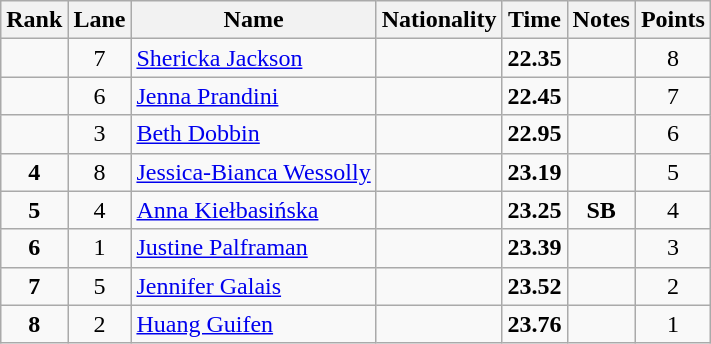<table class="wikitable sortable" style="text-align:center">
<tr>
<th>Rank</th>
<th>Lane</th>
<th>Name</th>
<th>Nationality</th>
<th>Time</th>
<th>Notes</th>
<th>Points</th>
</tr>
<tr>
<td></td>
<td>7</td>
<td align=left><a href='#'>Shericka Jackson</a></td>
<td align=left></td>
<td><strong>22.35</strong></td>
<td></td>
<td>8</td>
</tr>
<tr>
<td></td>
<td>6</td>
<td align=left><a href='#'>Jenna Prandini</a></td>
<td align=left></td>
<td><strong>22.45</strong></td>
<td></td>
<td>7</td>
</tr>
<tr>
<td></td>
<td>3</td>
<td align=left><a href='#'>Beth Dobbin</a></td>
<td align=left></td>
<td><strong>22.95</strong></td>
<td></td>
<td>6</td>
</tr>
<tr>
<td><strong>4</strong></td>
<td>8</td>
<td align=left><a href='#'>Jessica-Bianca Wessolly</a></td>
<td align=left></td>
<td><strong>23.19</strong></td>
<td></td>
<td>5</td>
</tr>
<tr>
<td><strong>5</strong></td>
<td>4</td>
<td align=left><a href='#'>Anna Kiełbasińska</a></td>
<td align=left></td>
<td><strong>23.25</strong></td>
<td><strong>SB </strong></td>
<td>4</td>
</tr>
<tr>
<td><strong>6</strong></td>
<td>1</td>
<td align=left><a href='#'>Justine Palframan</a></td>
<td align=left></td>
<td><strong>23.39</strong></td>
<td></td>
<td>3</td>
</tr>
<tr>
<td><strong>7</strong></td>
<td>5</td>
<td align=left><a href='#'>Jennifer Galais</a></td>
<td align=left></td>
<td><strong>23.52</strong></td>
<td></td>
<td>2</td>
</tr>
<tr>
<td><strong>8</strong></td>
<td>2</td>
<td align=left><a href='#'>Huang Guifen</a></td>
<td align=left></td>
<td><strong>23.76</strong></td>
<td></td>
<td>1</td>
</tr>
</table>
